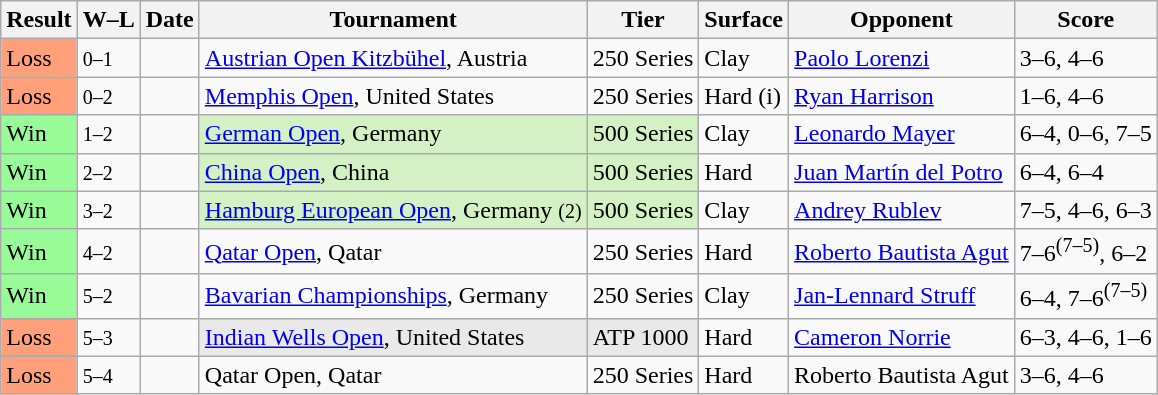<table class="sortable wikitable">
<tr>
<th>Result</th>
<th class="unsortable">W–L</th>
<th>Date</th>
<th>Tournament</th>
<th>Tier</th>
<th>Surface</th>
<th>Opponent</th>
<th class="unsortable">Score</th>
</tr>
<tr>
<td bgcolor=FFA07A>Loss</td>
<td><small>0–1</small></td>
<td><a href='#'></a></td>
<td><a href='#'>Austrian Open Kitzbühel</a>, Austria</td>
<td>250 Series</td>
<td>Clay</td>
<td> <a href='#'>Paolo Lorenzi</a></td>
<td>3–6, 4–6</td>
</tr>
<tr>
<td bgcolor=FFA07A>Loss</td>
<td><small>0–2</small></td>
<td><a href='#'></a></td>
<td><a href='#'>Memphis Open</a>, United States</td>
<td>250 Series</td>
<td>Hard (i)</td>
<td> <a href='#'>Ryan Harrison</a></td>
<td>1–6, 4–6</td>
</tr>
<tr>
<td bgcolor=98FB98>Win</td>
<td><small>1–2</small></td>
<td><a href='#'></a></td>
<td style="background:#D4F1C5;"><a href='#'>German Open</a>, Germany</td>
<td style="background:#D4F1C5;">500 Series</td>
<td>Clay</td>
<td> <a href='#'>Leonardo Mayer</a></td>
<td>6–4, 0–6, 7–5</td>
</tr>
<tr>
<td bgcolor=98FB98>Win</td>
<td><small>2–2</small></td>
<td><a href='#'></a></td>
<td style="background:#D4F1C5;"><a href='#'>China Open</a>, China</td>
<td style="background:#D4F1C5;">500 Series</td>
<td>Hard</td>
<td> <a href='#'>Juan Martín del Potro</a></td>
<td>6–4, 6–4</td>
</tr>
<tr>
<td bgcolor=98FB98>Win</td>
<td><small>3–2</small></td>
<td><a href='#'></a></td>
<td style="background:#D4F1C5;"><a href='#'>Hamburg European Open</a>, Germany <small>(2)</small></td>
<td style="background:#D4F1C5;">500 Series</td>
<td>Clay</td>
<td> <a href='#'>Andrey Rublev</a></td>
<td>7–5, 4–6, 6–3</td>
</tr>
<tr>
<td bgcolor=98FB98>Win</td>
<td><small>4–2</small></td>
<td><a href='#'></a></td>
<td><a href='#'>Qatar Open</a>, Qatar</td>
<td>250 Series</td>
<td>Hard</td>
<td> <a href='#'>Roberto Bautista Agut</a></td>
<td>7–6<sup>(7–5)</sup>, 6–2</td>
</tr>
<tr>
<td bgcolor=98FB98>Win</td>
<td><small> 5–2 </small></td>
<td><a href='#'></a></td>
<td><a href='#'>Bavarian Championships</a>, Germany</td>
<td>250 Series</td>
<td>Clay</td>
<td> <a href='#'>Jan-Lennard Struff</a></td>
<td>6–4, 7–6<sup>(7–5)</sup></td>
</tr>
<tr>
<td bgcolor=FFA07A>Loss</td>
<td><small>5–3</small></td>
<td><a href='#'></a></td>
<td style="background:#E9E9E9;"><a href='#'>Indian Wells Open</a>, United States</td>
<td style="background:#E9E9E9;">ATP 1000</td>
<td>Hard</td>
<td> <a href='#'>Cameron Norrie</a></td>
<td>6–3, 4–6, 1–6</td>
</tr>
<tr>
<td bgcolor=FFA07A>Loss</td>
<td><small>5–4</small></td>
<td><a href='#'></a></td>
<td>Qatar Open, Qatar</td>
<td>250 Series</td>
<td>Hard</td>
<td> Roberto Bautista Agut</td>
<td>3–6, 4–6</td>
</tr>
</table>
